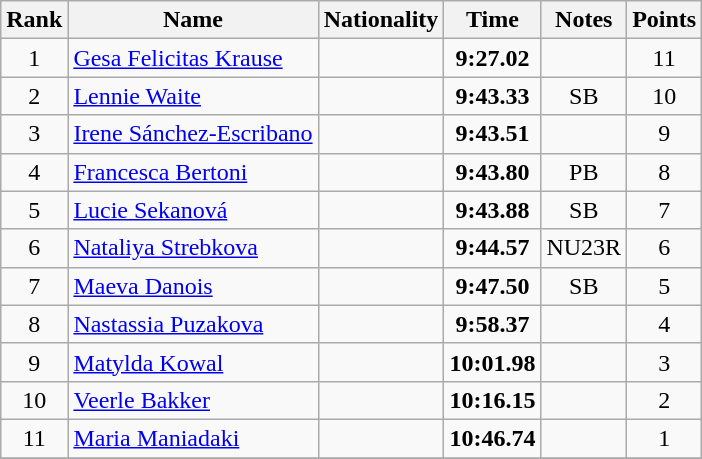<table class="wikitable sortable" style="text-align:center">
<tr>
<th>Rank</th>
<th>Name</th>
<th>Nationality</th>
<th>Time</th>
<th>Notes</th>
<th>Points</th>
</tr>
<tr>
<td>1</td>
<td align=left><a href='#'>Gesa Felicitas Krause</a></td>
<td align=left></td>
<td><strong>9:27.02</strong></td>
<td></td>
<td>11</td>
</tr>
<tr>
<td>2</td>
<td align=left><a href='#'>Lennie Waite</a></td>
<td align=left></td>
<td><strong>9:43.33</strong></td>
<td>SB</td>
<td>10</td>
</tr>
<tr>
<td>3</td>
<td align=left><a href='#'>Irene Sánchez-Escribano</a></td>
<td align=left></td>
<td><strong>9:43.51</strong></td>
<td></td>
<td>9</td>
</tr>
<tr>
<td>4</td>
<td align=left><a href='#'>Francesca Bertoni</a></td>
<td align=left></td>
<td><strong>9:43.80</strong></td>
<td>PB</td>
<td>8</td>
</tr>
<tr>
<td>5</td>
<td align=left><a href='#'>Lucie Sekanová</a></td>
<td align=left></td>
<td><strong>9:43.88</strong></td>
<td>SB</td>
<td>7</td>
</tr>
<tr>
<td>6</td>
<td align=left><a href='#'>Nataliya Strebkova</a></td>
<td align=left></td>
<td><strong>9:44.57</strong></td>
<td>NU23R</td>
<td>6</td>
</tr>
<tr>
<td>7</td>
<td align=left><a href='#'>Maeva Danois</a></td>
<td align=left></td>
<td><strong>9:47.50</strong></td>
<td>SB</td>
<td>5</td>
</tr>
<tr>
<td>8</td>
<td align=left><a href='#'>Nastassia Puzakova</a></td>
<td align=left></td>
<td><strong>9:58.37</strong></td>
<td></td>
<td>4</td>
</tr>
<tr>
<td>9</td>
<td align=left><a href='#'>Matylda Kowal</a></td>
<td align=left></td>
<td><strong>10:01.98</strong></td>
<td></td>
<td>3</td>
</tr>
<tr>
<td>10</td>
<td align=left><a href='#'>Veerle Bakker</a></td>
<td align=left></td>
<td><strong>10:16.15</strong></td>
<td></td>
<td>2</td>
</tr>
<tr>
<td>11</td>
<td align=left><a href='#'>Maria Maniadaki</a></td>
<td align=left></td>
<td><strong>10:46.74</strong></td>
<td></td>
<td>1</td>
</tr>
<tr>
</tr>
</table>
